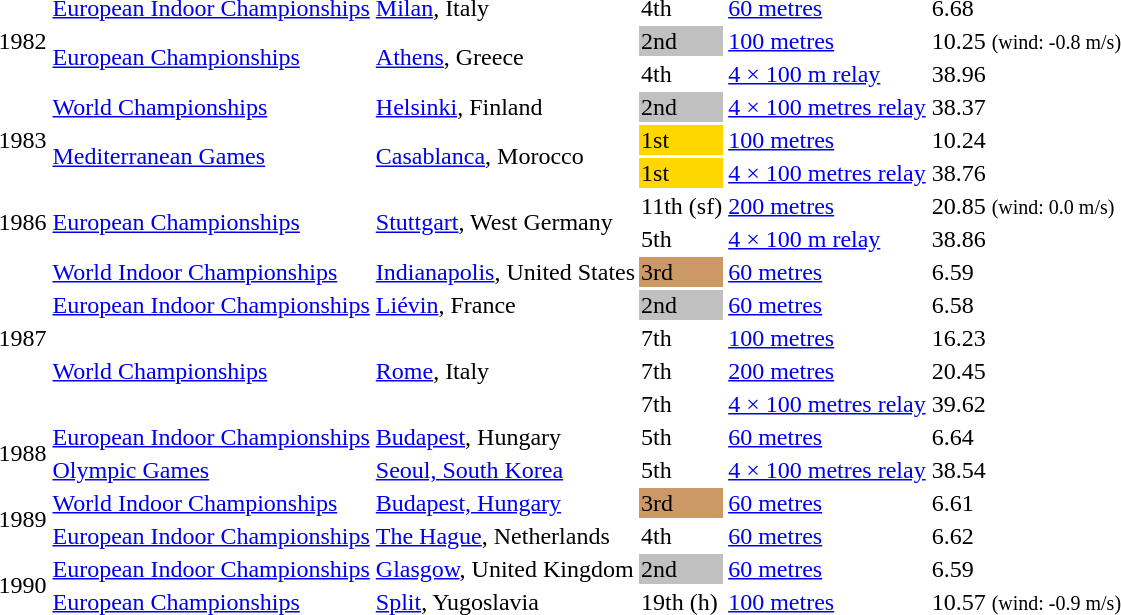<table>
<tr>
<td rowspan=3>1982</td>
<td><a href='#'>European Indoor Championships</a></td>
<td><a href='#'>Milan</a>, Italy</td>
<td>4th</td>
<td><a href='#'>60 metres</a></td>
<td>6.68</td>
<td></td>
</tr>
<tr>
<td rowspan=2><a href='#'>European Championships</a></td>
<td rowspan=2><a href='#'>Athens</a>, Greece</td>
<td bgcolor=silver>2nd</td>
<td><a href='#'>100 metres</a></td>
<td>10.25</td>
<td><small>(wind: -0.8 m/s)</small></td>
</tr>
<tr>
<td>4th</td>
<td><a href='#'>4 × 100 m relay</a></td>
<td>38.96</td>
</tr>
<tr>
<td rowspan=3>1983</td>
<td><a href='#'>World Championships</a></td>
<td><a href='#'>Helsinki</a>, Finland</td>
<td bgcolor=silver>2nd</td>
<td><a href='#'>4 × 100 metres relay</a></td>
<td>38.37</td>
<td></td>
</tr>
<tr>
<td rowspan=2><a href='#'>Mediterranean Games</a></td>
<td rowspan=2><a href='#'>Casablanca</a>, Morocco</td>
<td bgcolor=gold>1st</td>
<td><a href='#'>100 metres</a></td>
<td>10.24</td>
<td></td>
</tr>
<tr>
<td bgcolor=gold>1st</td>
<td><a href='#'>4 × 100 metres relay</a></td>
<td>38.76</td>
<td></td>
</tr>
<tr>
<td rowspan=2>1986</td>
<td rowspan=2><a href='#'>European Championships</a></td>
<td rowspan=2><a href='#'>Stuttgart</a>, West Germany</td>
<td>11th (sf)</td>
<td><a href='#'>200 metres</a></td>
<td>20.85</td>
<td><small>(wind: 0.0 m/s)</small></td>
</tr>
<tr>
<td>5th</td>
<td><a href='#'>4 × 100 m relay</a></td>
<td>38.86</td>
</tr>
<tr>
<td rowspan=5>1987</td>
<td><a href='#'>World Indoor Championships</a></td>
<td><a href='#'>Indianapolis</a>, United States</td>
<td bgcolor="cc9966">3rd</td>
<td><a href='#'>60 metres</a></td>
<td>6.59</td>
</tr>
<tr>
<td><a href='#'>European Indoor Championships</a></td>
<td><a href='#'>Liévin</a>, France</td>
<td bgcolor="silver">2nd</td>
<td><a href='#'>60 metres</a></td>
<td>6.58</td>
</tr>
<tr>
<td rowspan=3><a href='#'>World Championships</a></td>
<td rowspan=3><a href='#'>Rome</a>, Italy</td>
<td>7th</td>
<td><a href='#'>100 metres</a></td>
<td>16.23</td>
<td></td>
</tr>
<tr>
<td>7th</td>
<td><a href='#'>200 metres</a></td>
<td>20.45</td>
<td></td>
</tr>
<tr>
<td>7th</td>
<td><a href='#'>4 × 100 metres relay</a></td>
<td>39.62</td>
</tr>
<tr>
<td rowspan=2>1988</td>
<td><a href='#'>European Indoor Championships</a></td>
<td><a href='#'>Budapest</a>, Hungary</td>
<td>5th</td>
<td><a href='#'>60 metres</a></td>
<td>6.64</td>
<td></td>
</tr>
<tr>
<td><a href='#'>Olympic Games</a></td>
<td><a href='#'>Seoul, South Korea</a></td>
<td>5th</td>
<td><a href='#'>4 × 100 metres relay</a></td>
<td>38.54</td>
</tr>
<tr>
<td rowspan=2>1989</td>
<td><a href='#'>World Indoor Championships</a></td>
<td><a href='#'>Budapest, Hungary</a></td>
<td bgcolor="cc9966">3rd</td>
<td><a href='#'>60 metres</a></td>
<td>6.61</td>
</tr>
<tr>
<td><a href='#'>European Indoor Championships</a></td>
<td><a href='#'>The Hague</a>, Netherlands</td>
<td>4th</td>
<td><a href='#'>60 metres</a></td>
<td>6.62</td>
<td></td>
</tr>
<tr>
<td rowspan=2>1990</td>
<td><a href='#'>European Indoor Championships</a></td>
<td><a href='#'>Glasgow</a>, United Kingdom</td>
<td bgcolor="silver">2nd</td>
<td><a href='#'>60 metres</a></td>
<td>6.59</td>
</tr>
<tr>
<td><a href='#'>European Championships</a></td>
<td><a href='#'>Split</a>, Yugoslavia</td>
<td>19th (h)</td>
<td><a href='#'>100 metres</a></td>
<td>10.57</td>
<td><small>(wind: -0.9 m/s)</small></td>
</tr>
</table>
